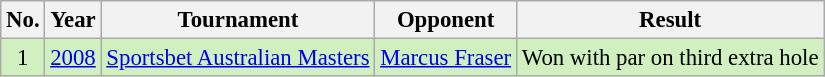<table class="wikitable" style="font-size:95%;">
<tr>
<th>No.</th>
<th>Year</th>
<th>Tournament</th>
<th>Opponent</th>
<th>Result</th>
</tr>
<tr style="background:#D0F0C0;">
<td align=center>1</td>
<td><a href='#'>2008</a></td>
<td><a href='#'>Sportsbet Australian Masters</a></td>
<td> <a href='#'>Marcus Fraser</a></td>
<td>Won with par on third extra hole</td>
</tr>
</table>
